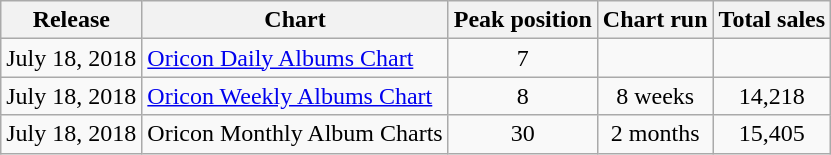<table class="wikitable">
<tr>
<th align="left">Release</th>
<th align="left">Chart</th>
<th align="left">Peak position</th>
<th align="left">Chart run</th>
<th align="left">Total sales</th>
</tr>
<tr>
<td align="left">July 18, 2018</td>
<td align="left"><a href='#'>Oricon Daily Albums Chart</a></td>
<td align="center">7</td>
<td align="center"></td>
<td align="center"></td>
</tr>
<tr>
<td align="left">July 18, 2018</td>
<td align="left"><a href='#'>Oricon Weekly Albums Chart</a></td>
<td align="center">8</td>
<td align="center">8 weeks</td>
<td align="center">14,218</td>
</tr>
<tr>
<td align="left">July 18, 2018</td>
<td align="left">Oricon Monthly Album Charts</td>
<td align="center">30</td>
<td align="center">2 months</td>
<td align="center">15,405</td>
</tr>
</table>
